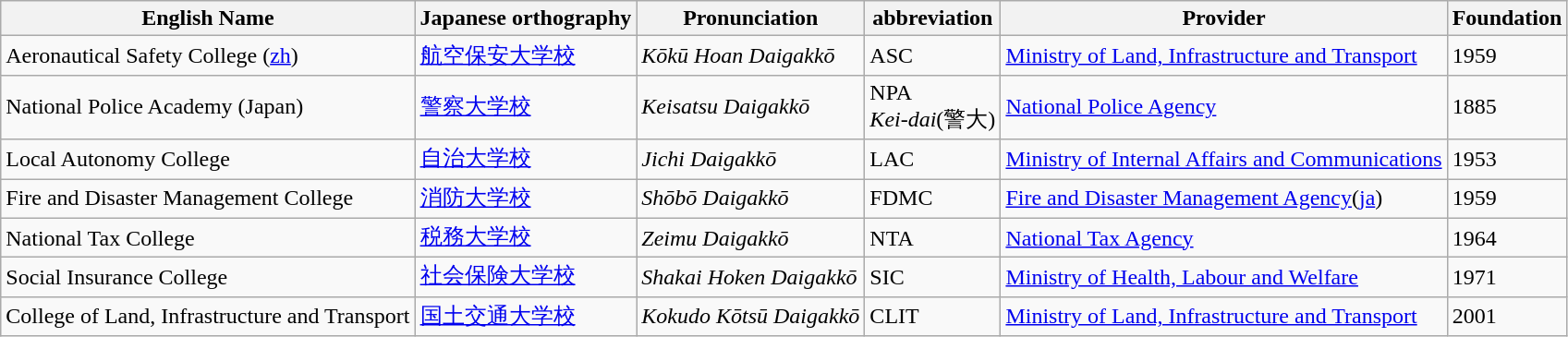<table class="wikitable">
<tr>
<th>English Name</th>
<th>Japanese orthography</th>
<th>Pronunciation</th>
<th>abbreviation</th>
<th>Provider</th>
<th>Foundation</th>
</tr>
<tr>
<td>Aeronautical Safety College (<a href='#'>zh</a>)</td>
<td><a href='#'>航空保安大学校</a></td>
<td><em>Kōkū Hoan Daigakkō</em></td>
<td>ASC</td>
<td><a href='#'>Ministry of Land, Infrastructure and Transport</a></td>
<td>1959</td>
</tr>
<tr>
<td>National Police Academy (Japan)</td>
<td><a href='#'>警察大学校</a></td>
<td><em>Keisatsu Daigakkō</em></td>
<td>NPA<br><em>Kei-dai</em>(警大)</td>
<td><a href='#'>National Police Agency</a></td>
<td>1885</td>
</tr>
<tr>
<td>Local Autonomy College</td>
<td><a href='#'>自治大学校</a></td>
<td><em>Jichi Daigakkō</em></td>
<td>LAC</td>
<td><a href='#'>Ministry of Internal Affairs and Communications</a></td>
<td>1953</td>
</tr>
<tr>
<td>Fire and Disaster Management College</td>
<td><a href='#'>消防大学校</a></td>
<td><em>Shōbō Daigakkō</em></td>
<td>FDMC</td>
<td><a href='#'>Fire and Disaster Management Agency</a>(<a href='#'>ja</a>)</td>
<td>1959</td>
</tr>
<tr>
<td>National Tax College</td>
<td><a href='#'>税務大学校</a></td>
<td><em>Zeimu Daigakkō</em></td>
<td>NTA</td>
<td><a href='#'>National Tax Agency</a></td>
<td>1964</td>
</tr>
<tr>
<td>Social Insurance College</td>
<td><a href='#'>社会保険大学校</a></td>
<td><em>Shakai Hoken Daigakkō</em></td>
<td>SIC</td>
<td><a href='#'>Ministry of Health, Labour and Welfare</a></td>
<td>1971</td>
</tr>
<tr>
<td>College of Land, Infrastructure and Transport</td>
<td><a href='#'>国土交通大学校</a></td>
<td><em>Kokudo Kōtsū Daigakkō</em></td>
<td>CLIT</td>
<td><a href='#'>Ministry of Land, Infrastructure and Transport</a></td>
<td>2001</td>
</tr>
</table>
